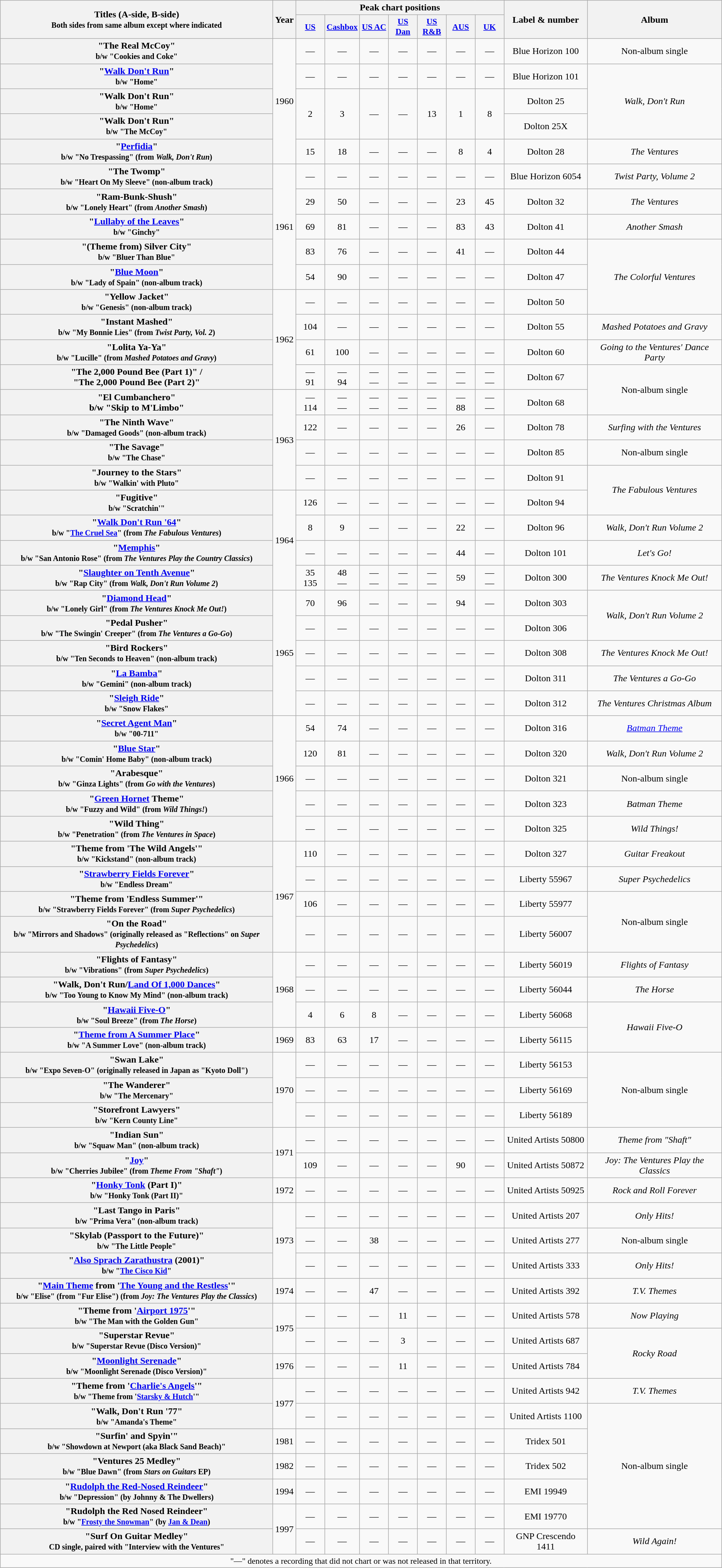<table class="wikitable plainrowheaders" style="text-align:center;">
<tr>
<th scope="col" rowspan="2" style="width:29em;">Titles (A-side, B-side)<br><small>Both sides from same album except where indicated</small></th>
<th scope="col" rowspan="2">Year</th>
<th rowspan="1" colspan=7>Peak chart positions</th>
<th rowspan="2">Label & number</th>
<th rowspan="2">Album</th>
</tr>
<tr>
<th scope="col" style="width:3em;font-size:90%;"><a href='#'>US</a></th>
<th scope="col" style="width:3em;font-size:90%;"><a href='#'>Cashbox</a><br></th>
<th scope="col" style="width:3em;font-size:90%;"><a href='#'>US AC</a></th>
<th scope="col" style="width:3em;font-size:90%;"><a href='#'>US Dan</a></th>
<th scope="col" style="width:3em;font-size:90%;"><a href='#'>US R&B</a></th>
<th scope="col" style="width:3em;font-size:90%;"><a href='#'>AUS</a><br></th>
<th scope="col" style="width:3em;font-size:90%;"><a href='#'>UK</a><br></th>
</tr>
<tr>
<th scope="row">"The Real McCoy"<br><small>b/w "Cookies and Coke"</small></th>
<td rowspan="5">1960</td>
<td>—</td>
<td>—</td>
<td>—</td>
<td>—</td>
<td>—</td>
<td>—</td>
<td>—</td>
<td>Blue Horizon 100</td>
<td>Non-album single</td>
</tr>
<tr>
<th scope="row">"<a href='#'>Walk Don't Run</a>"<br><small>b/w "Home"</small></th>
<td>—</td>
<td>—</td>
<td>—</td>
<td>—</td>
<td>—</td>
<td>—</td>
<td>—</td>
<td>Blue Horizon 101</td>
<td rowspan="3"><em>Walk, Don't Run</em></td>
</tr>
<tr>
<th scope="row">"Walk Don't Run"<br><small>b/w "Home"</small></th>
<td rowspan="2">2</td>
<td rowspan="2">3</td>
<td rowspan="2">—</td>
<td rowspan="2">—</td>
<td rowspan="2">13</td>
<td rowspan="2">1</td>
<td rowspan="2">8</td>
<td>Dolton 25</td>
</tr>
<tr>
<th scope="row">"Walk Don't Run"<br><small>b/w "The McCoy"</small></th>
<td>Dolton 25X</td>
</tr>
<tr>
<th scope="row">"<a href='#'>Perfidia</a>"<br><small>b/w "No Trespassing" (from <em>Walk, Don't Run</em>)</small></th>
<td>15</td>
<td>18</td>
<td>—</td>
<td>—</td>
<td>—</td>
<td>8</td>
<td>4</td>
<td>Dolton 28</td>
<td><em>The Ventures</em></td>
</tr>
<tr>
<th scope="row">"The Twomp"<br><small>b/w "Heart On My Sleeve" (non-album track)</small></th>
<td rowspan="5">1961</td>
<td>—</td>
<td>—</td>
<td>—</td>
<td>—</td>
<td>—</td>
<td>—</td>
<td>—</td>
<td>Blue Horizon 6054</td>
<td><em>Twist Party, Volume 2</em></td>
</tr>
<tr>
<th scope="row">"Ram-Bunk-Shush"<br><small>b/w "Lonely Heart" (from <em>Another Smash</em>)</small></th>
<td>29</td>
<td>50</td>
<td>—</td>
<td>—</td>
<td>—</td>
<td>23</td>
<td>45</td>
<td>Dolton 32</td>
<td><em>The Ventures</em></td>
</tr>
<tr>
<th scope="row">"<a href='#'>Lullaby of the Leaves</a>"<br><small>b/w "Ginchy"</small></th>
<td>69</td>
<td>81</td>
<td>—</td>
<td>—</td>
<td>—</td>
<td>83</td>
<td>43</td>
<td>Dolton 41</td>
<td><em>Another Smash</em></td>
</tr>
<tr>
<th scope="row">"(Theme from) Silver City"<br><small>b/w "Bluer Than Blue"</small></th>
<td>83</td>
<td>76</td>
<td>—</td>
<td>—</td>
<td>—</td>
<td>41</td>
<td>—</td>
<td>Dolton 44</td>
<td rowspan="3"><em>The Colorful Ventures</em></td>
</tr>
<tr>
<th scope="row">"<a href='#'>Blue Moon</a>"<br><small>b/w "Lady of Spain" (non-album track)</small></th>
<td>54</td>
<td>90</td>
<td>—</td>
<td>—</td>
<td>—</td>
<td>—</td>
<td>—</td>
<td>Dolton 47</td>
</tr>
<tr>
<th scope="row">"Yellow Jacket"<br><small>b/w "Genesis" (non-album track)</small></th>
<td rowspan="4">1962</td>
<td>—</td>
<td>—</td>
<td>—</td>
<td>—</td>
<td>—</td>
<td>—</td>
<td>—</td>
<td>Dolton 50</td>
</tr>
<tr>
<th scope="row">"Instant Mashed"<br><small>b/w "My Bonnie Lies" (from <em>Twist Party, Vol. 2</em>)</small></th>
<td>104</td>
<td>—</td>
<td>—</td>
<td>—</td>
<td>—</td>
<td>—</td>
<td>—</td>
<td>Dolton 55</td>
<td style="text-align:center;"><em>Mashed Potatoes and Gravy</em></td>
</tr>
<tr>
<th scope="row">"Lolita Ya-Ya"<br><small>b/w "Lucille" (from <em>Mashed Potatoes and Gravy</em>)</small></th>
<td>61</td>
<td>100</td>
<td>—</td>
<td>—</td>
<td>—</td>
<td>—</td>
<td>—</td>
<td>Dolton 60</td>
<td style="text-align:center;"><em>Going to the Ventures' Dance Party</em></td>
</tr>
<tr>
<th scope="row">"The 2,000 Pound Bee (Part 1)" /<br>"The 2,000 Pound Bee (Part 2)"</th>
<td>—<br>91</td>
<td>—<br>94</td>
<td>—<br>—</td>
<td>—<br>—</td>
<td>—<br>—</td>
<td>—<br>—</td>
<td>—<br>—</td>
<td>Dolton 67</td>
<td rowspan="2">Non-album single</td>
</tr>
<tr>
<th scope="row">"El Cumbanchero"<br>b/w "Skip to M'Limbo"</th>
<td rowspan="4">1963</td>
<td>—<br>114</td>
<td>—<br>—</td>
<td>—<br>—</td>
<td>—<br>—</td>
<td>—<br>—</td>
<td>—<br>88</td>
<td>—<br>—</td>
<td>Dolton 68</td>
</tr>
<tr>
<th scope="row">"The Ninth Wave"<br><small>b/w "Damaged Goods" (non-album track)</small></th>
<td>122</td>
<td>—</td>
<td>—</td>
<td>—</td>
<td>—</td>
<td>26</td>
<td>—</td>
<td>Dolton 78</td>
<td><em>Surfing with the Ventures</em></td>
</tr>
<tr>
<th scope="row">"The Savage"<br><small>b/w "The Chase"</small></th>
<td>—</td>
<td>—</td>
<td>—</td>
<td>—</td>
<td>—</td>
<td>—</td>
<td>—</td>
<td>Dolton 85</td>
<td>Non-album single</td>
</tr>
<tr>
<th scope="row">"Journey to the Stars"<br><small>b/w "Walkin' with Pluto"</small></th>
<td>—</td>
<td>—</td>
<td>—</td>
<td>—</td>
<td>—</td>
<td>—</td>
<td>—</td>
<td>Dolton 91</td>
<td rowspan="2"><em>The Fabulous Ventures</em></td>
</tr>
<tr>
<th scope="row">"Fugitive"<br><small>b/w "Scratchin'"</small></th>
<td rowspan="4">1964</td>
<td>126</td>
<td>—</td>
<td>—</td>
<td>—</td>
<td>—</td>
<td>—</td>
<td>—</td>
<td>Dolton 94</td>
</tr>
<tr>
<th scope="row">"<a href='#'>Walk Don't Run '64</a>"<br><small>b/w "<a href='#'>The Cruel Sea</a>" (from <em>The Fabulous Ventures</em>)</small></th>
<td>8</td>
<td>9</td>
<td>—</td>
<td>—</td>
<td>—</td>
<td>22</td>
<td>—</td>
<td>Dolton 96</td>
<td><em>Walk, Don't Run Volume 2</em></td>
</tr>
<tr>
<th scope="row">"<a href='#'>Memphis</a>"<br><small>b/w "San Antonio Rose" (from <em>The Ventures Play the Country Classics</em>)</small></th>
<td>—</td>
<td>—</td>
<td>—</td>
<td>—</td>
<td>—</td>
<td>44</td>
<td>—</td>
<td>Dolton 101</td>
<td><em>Let's Go!</em></td>
</tr>
<tr>
<th scope="row">"<a href='#'>Slaughter on Tenth Avenue</a>"<br><small>b/w "Rap City" (from <em>Walk, Don't Run Volume 2</em>)</small></th>
<td>35<br>135</td>
<td>48<br>—</td>
<td>—<br>—</td>
<td>—<br>—</td>
<td>—<br>—</td>
<td>59</td>
<td>—<br>—</td>
<td>Dolton 300</td>
<td><em>The Ventures Knock Me Out!</em></td>
</tr>
<tr>
<th scope="row">"<a href='#'>Diamond Head</a>"<br><small>b/w "Lonely Girl" (from <em>The Ventures Knock Me Out!</em>)</small></th>
<td rowspan="5">1965</td>
<td>70</td>
<td>96</td>
<td>—</td>
<td>—</td>
<td>—</td>
<td>94</td>
<td>—</td>
<td>Dolton 303</td>
<td rowspan="2"><em>Walk, Don't Run Volume 2</em></td>
</tr>
<tr>
<th scope="row">"Pedal Pusher"<br><small>b/w "The Swingin' Creeper" (from <em>The Ventures a Go-Go</em>)</small></th>
<td>—</td>
<td>—</td>
<td>—</td>
<td>—</td>
<td>—</td>
<td>—</td>
<td>—</td>
<td>Dolton 306</td>
</tr>
<tr>
<th scope="row">"Bird Rockers"<br><small>b/w "Ten Seconds to Heaven" (non-album track)</small></th>
<td>—</td>
<td>—</td>
<td>—</td>
<td>—</td>
<td>—</td>
<td>—</td>
<td>—</td>
<td>Dolton 308</td>
<td><em>The Ventures Knock Me Out!</em></td>
</tr>
<tr>
<th scope="row">"<a href='#'>La Bamba</a>"<br><small>b/w "Gemini" (non-album track)</small></th>
<td>—</td>
<td>—</td>
<td>—</td>
<td>—</td>
<td>—</td>
<td>—</td>
<td>—</td>
<td>Dolton 311</td>
<td><em>The Ventures a Go-Go</em></td>
</tr>
<tr>
<th scope="row">"<a href='#'>Sleigh Ride</a>"<br><small>b/w "Snow Flakes"</small></th>
<td>—</td>
<td>—</td>
<td>—</td>
<td>—</td>
<td>—</td>
<td>—</td>
<td>—</td>
<td>Dolton 312</td>
<td><em>The Ventures Christmas Album</em></td>
</tr>
<tr>
<th scope="row">"<a href='#'>Secret Agent Man</a>"<br><small>b/w "00-711"</small></th>
<td rowspan="5">1966</td>
<td>54</td>
<td>74</td>
<td>—</td>
<td>—</td>
<td>—</td>
<td>—</td>
<td>—</td>
<td>Dolton 316</td>
<td><em><a href='#'>Batman Theme</a></em></td>
</tr>
<tr>
<th scope="row">"<a href='#'>Blue Star</a>"<br><small>b/w "Comin' Home Baby" (non-album track)</small></th>
<td>120</td>
<td>81</td>
<td>—</td>
<td>—</td>
<td>—</td>
<td>—</td>
<td>—</td>
<td>Dolton 320</td>
<td><em>Walk, Don't Run Volume 2</em></td>
</tr>
<tr>
<th scope="row">"Arabesque"<br><small>b/w "Ginza Lights" (from <em>Go with the Ventures</em>)</small></th>
<td>—</td>
<td>—</td>
<td>—</td>
<td>—</td>
<td>—</td>
<td>—</td>
<td>—</td>
<td>Dolton 321</td>
<td>Non-album single</td>
</tr>
<tr>
<th scope="row">"<a href='#'>Green Hornet</a> Theme"<br><small>b/w "Fuzzy and Wild" (from <em>Wild Things!</em>)</small></th>
<td>—</td>
<td>—</td>
<td>—</td>
<td>—</td>
<td>—</td>
<td>—</td>
<td>—</td>
<td>Dolton 323</td>
<td><em>Batman Theme</em></td>
</tr>
<tr>
<th scope="row">"Wild Thing"<br><small>b/w "Penetration" (from <em>The Ventures in Space</em>)</small></th>
<td>—</td>
<td>—</td>
<td>—</td>
<td>—</td>
<td>—</td>
<td>—</td>
<td>—</td>
<td>Dolton 325</td>
<td><em>Wild Things!</em></td>
</tr>
<tr>
<th scope="row">"Theme from 'The Wild Angels'"<br><small>b/w "Kickstand" (non-album track)</small></th>
<td rowspan="4">1967</td>
<td>110</td>
<td>—</td>
<td>—</td>
<td>—</td>
<td>—</td>
<td>—</td>
<td>—</td>
<td>Dolton 327</td>
<td><em>Guitar Freakout</em></td>
</tr>
<tr>
<th scope="row">"<a href='#'>Strawberry Fields Forever</a>"<br><small>b/w "Endless Dream"</small></th>
<td>—</td>
<td>—</td>
<td>—</td>
<td>—</td>
<td>—</td>
<td>—</td>
<td>—</td>
<td>Liberty 55967</td>
<td><em>Super Psychedelics</em></td>
</tr>
<tr>
<th scope="row">"Theme from 'Endless Summer'"<br><small>b/w "Strawberry Fields Forever" (from <em>Super Psychedelics</em>)</small></th>
<td>106</td>
<td>—</td>
<td>—</td>
<td>—</td>
<td>—</td>
<td>—</td>
<td>—</td>
<td>Liberty 55977</td>
<td rowspan="2">Non-album single</td>
</tr>
<tr>
<th scope="row">"On the Road"<br><small>b/w "Mirrors and Shadows" (originally released as "Reflections" on <em>Super Psychedelics</em>)</small></th>
<td>—</td>
<td>—</td>
<td>—</td>
<td>—</td>
<td>—</td>
<td>—</td>
<td>—</td>
<td>Liberty 56007</td>
</tr>
<tr>
<th scope="row">"Flights of Fantasy"<br><small>b/w "Vibrations" (from <em>Super Psychedelics</em>)</small></th>
<td rowspan="3">1968</td>
<td>—</td>
<td>—</td>
<td>—</td>
<td>—</td>
<td>—</td>
<td>—</td>
<td>—</td>
<td>Liberty 56019</td>
<td><em>Flights of Fantasy</em></td>
</tr>
<tr>
<th scope="row">"Walk, Don't Run/<a href='#'>Land Of 1,000 Dances</a>"<br><small>b/w "Too Young to Know My Mind" (non-album track)</small></th>
<td>—</td>
<td>—</td>
<td>—</td>
<td>—</td>
<td>—</td>
<td>—</td>
<td>—</td>
<td>Liberty 56044</td>
<td><em>The Horse</em></td>
</tr>
<tr>
<th scope="row">"<a href='#'>Hawaii Five-O</a>"<br><small>b/w "Soul Breeze" (from <em>The Horse</em>)</small></th>
<td>4</td>
<td>6</td>
<td>8</td>
<td>—</td>
<td>—</td>
<td>—</td>
<td>—</td>
<td>Liberty 56068</td>
<td rowspan=2><em>Hawaii Five-O</em></td>
</tr>
<tr>
<th scope="row">"<a href='#'>Theme from A Summer Place</a>"<br><small>b/w "A Summer Love" (non-album track)</small></th>
<td>1969</td>
<td>83</td>
<td>63</td>
<td>17</td>
<td>—</td>
<td>—</td>
<td>—</td>
<td>—</td>
<td>Liberty 56115</td>
</tr>
<tr>
<th scope="row">"Swan Lake"<br><small>b/w "Expo Seven-O" (originally released in Japan as "Kyoto Doll")</small></th>
<td rowspan="3">1970</td>
<td>—</td>
<td>—</td>
<td>—</td>
<td>—</td>
<td>—</td>
<td>—</td>
<td>—</td>
<td>Liberty 56153</td>
<td rowspan="3">Non-album single</td>
</tr>
<tr>
<th scope="row">"The Wanderer"<br><small>b/w "The Mercenary"</small></th>
<td>—</td>
<td>—</td>
<td>—</td>
<td>—</td>
<td>—</td>
<td>—</td>
<td>—</td>
<td>Liberty 56169</td>
</tr>
<tr>
<th scope="row">"Storefront Lawyers"<br><small>b/w "Kern County Line"</small></th>
<td>—</td>
<td>—</td>
<td>—</td>
<td>—</td>
<td>—</td>
<td>—</td>
<td>—</td>
<td>Liberty 56189</td>
</tr>
<tr>
<th scope="row">"Indian Sun"<br><small>b/w "Squaw Man" (non-album track)</small></th>
<td rowspan="2">1971</td>
<td>—</td>
<td>—</td>
<td>—</td>
<td>—</td>
<td>—</td>
<td>—</td>
<td>—</td>
<td>United Artists 50800</td>
<td><em>Theme from "Shaft"</em></td>
</tr>
<tr>
<th scope="row">"<a href='#'>Joy</a>"<br><small>b/w "Cherries Jubilee" (from <em>Theme From "Shaft"</em>)</small></th>
<td>109</td>
<td>—</td>
<td>—</td>
<td>—</td>
<td>—</td>
<td>90</td>
<td>—</td>
<td>United Artists 50872</td>
<td><em>Joy: The Ventures Play the Classics</em></td>
</tr>
<tr>
<th scope="row">"<a href='#'>Honky Tonk</a> (Part I)"<br><small>b/w "Honky Tonk (Part II)"</small></th>
<td>1972</td>
<td>—</td>
<td>—</td>
<td>—</td>
<td>—</td>
<td>—</td>
<td>—</td>
<td>—</td>
<td>United Artists 50925</td>
<td><em>Rock and Roll Forever</em></td>
</tr>
<tr>
<th scope="row">"Last Tango in Paris"<br><small>b/w "Prima Vera" (non-album track)</small></th>
<td rowspan="3">1973</td>
<td>—</td>
<td>—</td>
<td>—</td>
<td>—</td>
<td>—</td>
<td>—</td>
<td>—</td>
<td>United Artists 207</td>
<td><em>Only Hits!</em></td>
</tr>
<tr>
<th scope="row">"Skylab (Passport to the Future)"<br><small>b/w "The Little People"</small></th>
<td>—</td>
<td>—</td>
<td>38</td>
<td>—</td>
<td>—</td>
<td>—</td>
<td>—</td>
<td>United Artists 277</td>
<td>Non-album single</td>
</tr>
<tr>
<th scope="row">"<a href='#'>Also Sprach Zarathustra</a> (2001)"<br><small>b/w "<a href='#'>The Cisco Kid</a>"</small></th>
<td>—</td>
<td>—</td>
<td>—</td>
<td>—</td>
<td>—</td>
<td>—</td>
<td>—</td>
<td>United Artists 333</td>
<td><em>Only Hits!</em></td>
</tr>
<tr>
<th scope="row">"<a href='#'>Main Theme</a> from '<a href='#'>The Young and the Restless</a>'"<br><small>b/w "Elise" (from "Fur Elise") (from <em>Joy: The Ventures Play the Classics</em>)</small></th>
<td>1974</td>
<td>—</td>
<td>—</td>
<td>47</td>
<td>—</td>
<td>—</td>
<td>—</td>
<td>—</td>
<td>United Artists 392</td>
<td><em>T.V. Themes</em></td>
</tr>
<tr>
<th scope="row">"Theme from '<a href='#'>Airport 1975</a>'"<br><small>b/w "The Man with the Golden Gun"</small></th>
<td rowspan="2">1975</td>
<td>—</td>
<td>—</td>
<td>—</td>
<td>11</td>
<td>—</td>
<td>—</td>
<td>—</td>
<td>United Artists 578</td>
<td><em>Now Playing</em></td>
</tr>
<tr>
<th scope="row">"Superstar Revue"<br><small>b/w "Superstar Revue (Disco Version)"</small></th>
<td>—</td>
<td>—</td>
<td>—</td>
<td>3</td>
<td>—</td>
<td>—</td>
<td>—</td>
<td>United Artists 687</td>
<td rowspan="2"><em>Rocky Road</em></td>
</tr>
<tr>
<th scope="row">"<a href='#'>Moonlight Serenade</a>"<br><small>b/w "Moonlight Serenade (Disco Version)"</small></th>
<td>1976</td>
<td>—</td>
<td>—</td>
<td>—</td>
<td>11</td>
<td>—</td>
<td>—</td>
<td>—</td>
<td>United Artists 784</td>
</tr>
<tr>
<th scope="row">"Theme from '<a href='#'>Charlie's Angels</a>'"<br><small>b/w "Theme from '<a href='#'>Starsky & Hutch</a>'"</small></th>
<td rowspan="2">1977</td>
<td>—</td>
<td>—</td>
<td>—</td>
<td>—</td>
<td>—</td>
<td>—</td>
<td>—</td>
<td>United Artists 942</td>
<td><em>T.V. Themes</em></td>
</tr>
<tr>
<th scope="row">"Walk, Don't Run '77"<br><small>b/w "Amanda's Theme"</small></th>
<td>—</td>
<td>—</td>
<td>—</td>
<td>—</td>
<td>—</td>
<td>—</td>
<td>—</td>
<td>United Artists 1100</td>
<td rowspan="5">Non-album single</td>
</tr>
<tr>
<th scope="row">"Surfin' and Spyin'"<br><small>b/w "Showdown at Newport (aka Black Sand Beach)"</small></th>
<td>1981</td>
<td>—</td>
<td>—</td>
<td>—</td>
<td>—</td>
<td>—</td>
<td>—</td>
<td>—</td>
<td>Tridex 501</td>
</tr>
<tr>
<th scope="row">"Ventures 25 Medley"<br><small>b/w "Blue Dawn" (from <em>Stars on Guitars</em> EP)</small></th>
<td>1982</td>
<td>—</td>
<td>—</td>
<td>—</td>
<td>—</td>
<td>—</td>
<td>—</td>
<td>—</td>
<td>Tridex 502</td>
</tr>
<tr>
<th scope="row">"<a href='#'>Rudolph the Red-Nosed Reindeer</a>"<br><small>b/w "Depression" (by Johnny & The Dwellers)</small></th>
<td>1994</td>
<td>—</td>
<td>—</td>
<td>—</td>
<td>—</td>
<td>—</td>
<td>—</td>
<td>—</td>
<td>EMI 19949</td>
</tr>
<tr>
<th scope="row">"Rudolph the Red Nosed Reindeer"<br><small>b/w "<a href='#'>Frosty the Snowman</a>" (by <a href='#'>Jan & Dean</a>)</small></th>
<td rowspan="2">1997</td>
<td>—</td>
<td>—</td>
<td>—</td>
<td>—</td>
<td>—</td>
<td>—</td>
<td>—</td>
<td>EMI 19770</td>
</tr>
<tr>
<th scope="row">"Surf On Guitar Medley"<br><small>CD single, paired with "Interview with the Ventures"</small></th>
<td>—</td>
<td>—</td>
<td>—</td>
<td>—</td>
<td>—</td>
<td>—</td>
<td>—</td>
<td>GNP Crescendo 1411</td>
<td><em>Wild Again!</em></td>
</tr>
<tr>
<td colspan="11" style="font-size:90%">"—" denotes a recording that did not chart or was not released in that territory.</td>
</tr>
</table>
